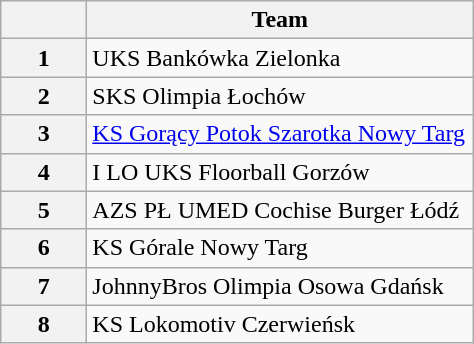<table class="wikitable">
<tr>
<th width=50px></th>
<th width=250px>Team</th>
</tr>
<tr>
<th>1</th>
<td>UKS Bankówka Zielonka</td>
</tr>
<tr>
<th>2</th>
<td>SKS Olimpia Łochów</td>
</tr>
<tr>
<th>3</th>
<td><a href='#'>KS Gorący Potok Szarotka Nowy Targ</a></td>
</tr>
<tr>
<th>4</th>
<td>I LO UKS Floorball Gorzów</td>
</tr>
<tr>
<th>5</th>
<td>AZS PŁ UMED Cochise Burger Łódź</td>
</tr>
<tr>
<th>6</th>
<td>KS Górale Nowy Targ</td>
</tr>
<tr>
<th>7</th>
<td>JohnnyBros Olimpia Osowa Gdańsk</td>
</tr>
<tr>
<th>8</th>
<td>KS Lokomotiv Czerwieńsk</td>
</tr>
</table>
